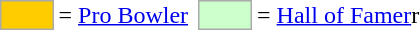<table>
<tr>
<td style="background-color:#FFCC00; border:1px solid #aaaaaa; width:2em;"></td>
<td>= <a href='#'>Pro Bowler</a> </td>
<td></td>
<td style="background-color:#CCFFCC; border:1px solid #aaaaaa; width:2em;"></td>
<td>= <a href='#'>Hall of Famer</a>r</td>
</tr>
</table>
